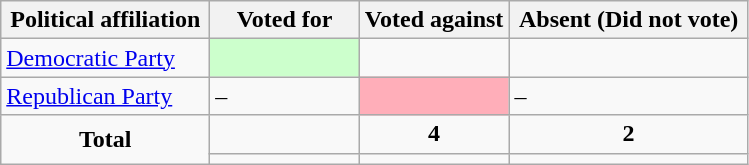<table class="wikitable">
<tr>
<th>Political affiliation</th>
<th style="width:20%;">Voted for</th>
<th style="width:20%;">Voted against</th>
<th>Absent (Did not vote)</th>
</tr>
<tr>
<td> <a href='#'>Democratic Party</a></td>
<td style="background-color:#CCFFCC;"></td>
<td></td>
<td></td>
</tr>
<tr>
<td> <a href='#'>Republican Party</a></td>
<td>–</td>
<td style="background-color:#FFAEB9;"></td>
<td>–</td>
</tr>
<tr>
<td style="text-align:center;" rowspan="2"><strong>Total </strong></td>
<td></td>
<td style="text-align:center;"><strong>4</strong></td>
<td style="text-align:center;"><strong>2</strong></td>
</tr>
<tr>
<td style="text-align:center;"></td>
<td style="text-align:center;"></td>
<td style="text-align:center;"></td>
</tr>
</table>
